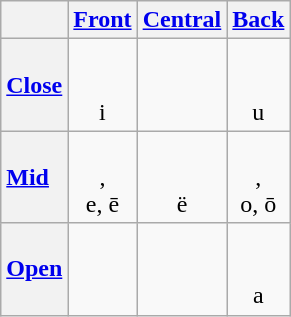<table class="wikitable">
<tr>
<th></th>
<th><a href='#'>Front</a></th>
<th><a href='#'>Central</a></th>
<th><a href='#'>Back</a></th>
</tr>
<tr>
<th style="text-align:left;"><a href='#'>Close</a></th>
<td class="nounderlines" style="text-align:center"> <br><br>i</td>
<td class="nounderlines" style="text-align:center"></td>
<td class="nounderlines" style="text-align:center"> <br><br>u</td>
</tr>
<tr>
<th style="text-align:left;"><a href='#'>Mid</a></th>
<td class="nounderlines" style="text-align:center"> <br>, <br>e, ē</td>
<td class="nounderlines" style="text-align:center"> <br><br>ë</td>
<td class="nounderlines" style="text-align:center;"> <br>, <br>o, ō</td>
</tr>
<tr>
<th style="text-align:left;"><a href='#'>Open</a></th>
<td></td>
<td></td>
<td class="nounderlines" style="text-align:center"> <br><br>a</td>
</tr>
</table>
